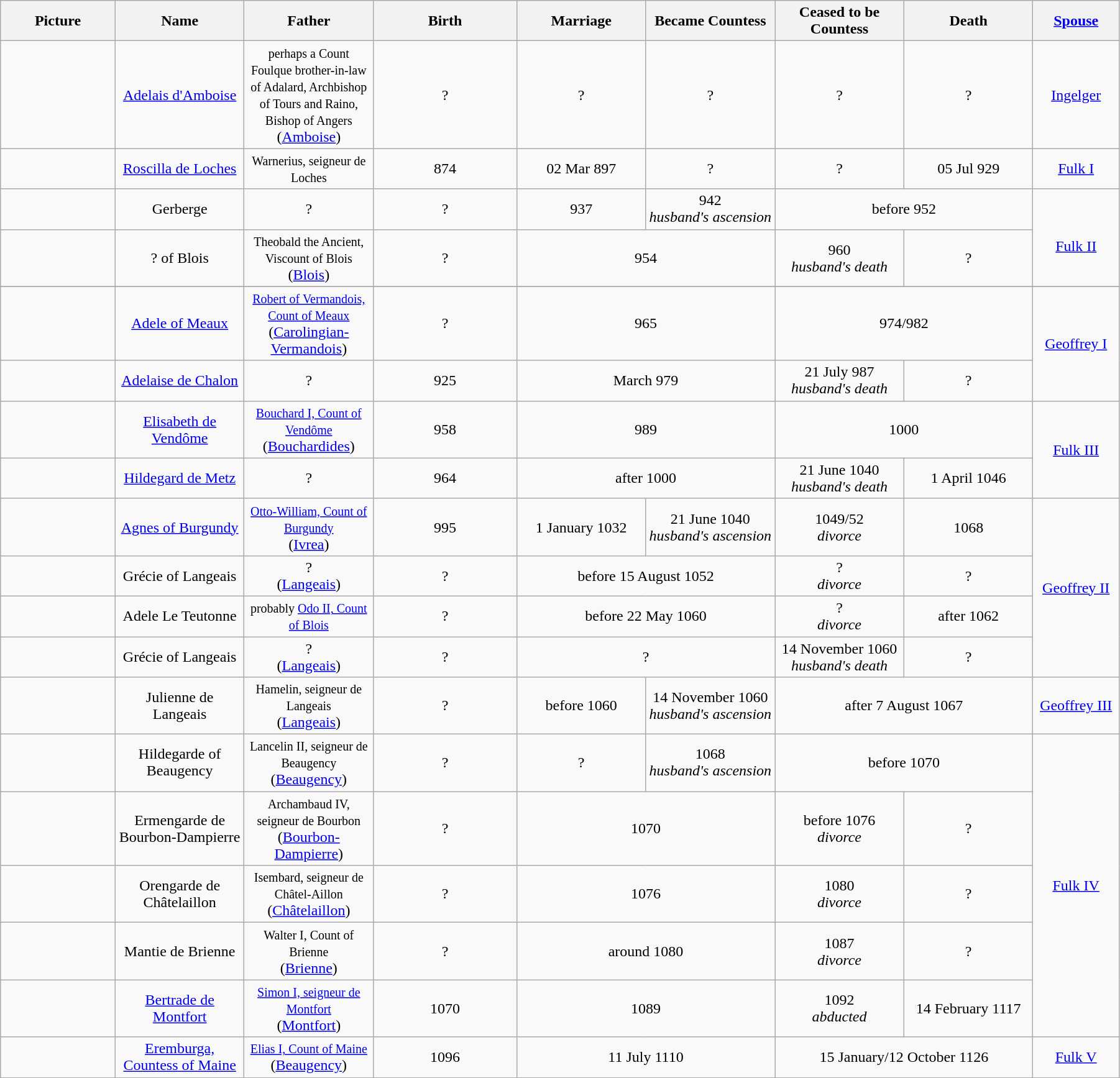<table width=95% class="wikitable">
<tr>
<th width = "8%">Picture</th>
<th width = "9%">Name</th>
<th width = "9%">Father</th>
<th width = "10%">Birth</th>
<th width = "9%">Marriage</th>
<th width = "9%">Became Countess</th>
<th width = "9%">Ceased to be Countess</th>
<th width = "9%">Death</th>
<th width = "6%"><a href='#'>Spouse</a></th>
</tr>
<tr>
<td align="center"></td>
<td align="center"><a href='#'>Adelais d'Amboise</a></td>
<td align="center"><small>perhaps a Count Foulque brother-in-law of Adalard, Archbishop of Tours and Raino, Bishop of Angers</small><br>(<a href='#'>Amboise</a>)</td>
<td align=center>?</td>
<td align=center>?</td>
<td align=center>?</td>
<td align=center>?</td>
<td align=center>?</td>
<td align="center"><a href='#'>Ingelger</a></td>
</tr>
<tr>
<td align="center"></td>
<td align="center"><a href='#'>Roscilla de Loches</a></td>
<td align="center"><small>Warnerius, seigneur de Loches</small></td>
<td align=center>874</td>
<td align=center>02 Mar 897</td>
<td align=center>?</td>
<td align=center>?</td>
<td align=center>05 Jul 929</td>
<td align="center"><a href='#'>Fulk I</a></td>
</tr>
<tr>
<td align="center"></td>
<td align="center">Gerberge</td>
<td align="center">?</td>
<td align=center>?</td>
<td align=center>937</td>
<td align=center>942<br><em>husband's ascension</em></td>
<td align="center" colspan="2">before 952</td>
<td align="center" rowspan="2"><br><a href='#'>Fulk II</a></td>
</tr>
<tr>
<td align="center"></td>
<td align="center">? of Blois</td>
<td align="center"><small>Theobald the Ancient, Viscount of Blois</small><br> (<a href='#'>Blois</a>)</td>
<td align="center">?</td>
<td align="center" colspan="2">954</td>
<td align="center">960<br><em>husband's death</em></td>
<td align="center">?</td>
</tr>
<tr |align=center| ?>
</tr>
<tr>
<td align="center"></td>
<td align="center"><a href='#'>Adele of Meaux</a></td>
<td align="center"><small><a href='#'>Robert of Vermandois, Count of Meaux</a></small><br>(<a href='#'>Carolingian-Vermandois</a>)</td>
<td align=center>?</td>
<td align="center" colspan="2">965</td>
<td align="center" colspan="2">974/982</td>
<td align="center" rowspan="2"><a href='#'>Geoffrey I</a></td>
</tr>
<tr>
<td align="center"></td>
<td align="center"><a href='#'>Adelaise de Chalon</a></td>
<td align="center">?</td>
<td align="center">925</td>
<td align="center" colspan="2">March 979</td>
<td align="center">21 July 987<br><em>husband's death</em></td>
<td align="center">?</td>
</tr>
<tr>
<td align="center"></td>
<td align="center"><a href='#'>Elisabeth de Vendôme</a></td>
<td align="center"><small><a href='#'>Bouchard I, Count of Vendôme</a></small><br> (<a href='#'>Bouchardides</a>)</td>
<td align="center">958</td>
<td align="center" colspan="2">989</td>
<td align="center" colspan="2">1000</td>
<td align="center" rowspan="2"><a href='#'>Fulk III</a></td>
</tr>
<tr>
<td align="center"></td>
<td align="center"><a href='#'>Hildegard de Metz</a></td>
<td align="center">?</td>
<td align="center">964</td>
<td align="center" colspan="2">after 1000</td>
<td align="center">21 June 1040<br><em>husband's death</em></td>
<td align="center">1 April 1046</td>
</tr>
<tr>
<td align="center"></td>
<td align="center"><a href='#'>Agnes of Burgundy</a></td>
<td align="center"><small><a href='#'>Otto-William, Count of Burgundy</a></small><br> (<a href='#'>Ivrea</a>)</td>
<td align=center>995</td>
<td align="center">1 January 1032</td>
<td align=center>21 June 1040<br><em>husband's ascension</em></td>
<td align=center>1049/52<br><em>divorce</em></td>
<td align="center">1068</td>
<td align="center" rowspan="4"><a href='#'>Geoffrey II</a></td>
</tr>
<tr>
<td align="center"></td>
<td align="center">Grécie of Langeais</td>
<td align="center">?<br> (<a href='#'>Langeais</a>)</td>
<td align="center">?</td>
<td align="center" colspan="2">before 15 August 1052</td>
<td align=center>?<br><em>divorce</em></td>
<td align="center">?</td>
</tr>
<tr>
<td align="center"></td>
<td align="center">Adele Le Teutonne</td>
<td align="center"><small>probably <a href='#'>Odo II, Count of Blois</a></small></td>
<td align="center">?</td>
<td align="center" colspan="2">before 22 May 1060</td>
<td align=center>?<br><em>divorce</em></td>
<td align="center">after 1062</td>
</tr>
<tr>
<td align="center"></td>
<td align="center">Grécie of Langeais</td>
<td align="center">?<br> (<a href='#'>Langeais</a>)</td>
<td align="center">?</td>
<td align="center" colspan="2">?</td>
<td align=center>14 November 1060<br><em>husband's death</em></td>
<td align="center">?</td>
</tr>
<tr>
<td align="center"></td>
<td align="center">Julienne de Langeais</td>
<td align="center"><small>Hamelin, seigneur de Langeais</small><br>(<a href='#'>Langeais</a>)</td>
<td align=center>?</td>
<td align=center>before 1060</td>
<td align=center>14 November 1060<br><em>husband's ascension</em></td>
<td align="center" colspan="2">after 7 August 1067</td>
<td align="center"><a href='#'>Geoffrey III</a></td>
</tr>
<tr>
<td align="center"></td>
<td align="center">Hildegarde of Beaugency</td>
<td align="center"><small>Lancelin II, seigneur de Beaugency</small><br>(<a href='#'>Beaugency</a>)</td>
<td align=center>?</td>
<td align="center">?</td>
<td align=center>1068<br><em>husband's ascension</em></td>
<td align="center" colspan="2">before 1070</td>
<td align="center" rowspan="5"><a href='#'>Fulk IV</a></td>
</tr>
<tr>
<td align="center"></td>
<td align="center">Ermengarde de Bourbon-Dampierre</td>
<td align="center"><small>Archambaud IV, seigneur de Bourbon</small><br>(<a href='#'>Bourbon-Dampierre</a>)</td>
<td align="center">?</td>
<td align="center" colspan="2">1070</td>
<td align=center>before 1076<br><em>divorce</em></td>
<td align="center">?</td>
</tr>
<tr>
<td align="center"></td>
<td align="center">Orengarde de Châtelaillon</td>
<td align="center"><small>Isembard, seigneur de Châtel-Aillon</small><br> (<a href='#'>Châtelaillon</a>)</td>
<td align="center">?</td>
<td align="center" colspan="2">1076</td>
<td align=center>1080<br><em>divorce</em></td>
<td align="center">?</td>
</tr>
<tr>
<td align="center"></td>
<td align="center">Mantie de Brienne</td>
<td align="center"><small>Walter I, Count of Brienne</small><br> (<a href='#'>Brienne</a>)</td>
<td align="center">?</td>
<td align="center" colspan="2">around 1080</td>
<td align=center>1087<br><em>divorce</em></td>
<td align="center">?</td>
</tr>
<tr>
<td align="center"></td>
<td align="center"><a href='#'>Bertrade de Montfort</a></td>
<td align="center"><small><a href='#'>Simon I, seigneur de Montfort</a></small><br> (<a href='#'>Montfort</a>)</td>
<td align="center">1070</td>
<td align="center" colspan="2">1089</td>
<td align=center>1092<br><em>abducted</em></td>
<td align="center">14 February 1117</td>
</tr>
<tr>
<td align="center"></td>
<td align="center"><a href='#'>Eremburga, Countess of Maine</a></td>
<td align="center"><small><a href='#'>Elias I, Count of Maine</a></small><br>(<a href='#'>Beaugency</a>)</td>
<td align=center>1096</td>
<td align="center" colspan="2">11 July 1110</td>
<td align="center" colspan="2">15 January/12 October 1126</td>
<td align="center"><a href='#'>Fulk V</a></td>
</tr>
<tr>
</tr>
</table>
